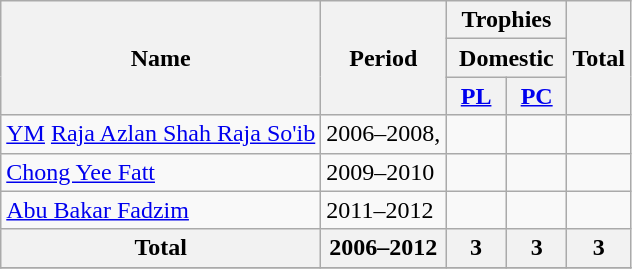<table class="wikitable">
<tr>
<th rowspan=3>Name</th>
<th rowspan=3>Period</th>
<th colspan=2>Trophies</th>
<th rowspan=3>Total</th>
</tr>
<tr>
<th colspan=2>Domestic</th>
</tr>
<tr>
<th width=33><a href='#'>PL</a></th>
<th width=33><a href='#'>PC</a></th>
</tr>
<tr>
<td> <a href='#'>YM</a> <a href='#'>Raja Azlan Shah Raja So'ib</a></td>
<td>2006–2008,</td>
<td></td>
<td></td>
<td></td>
</tr>
<tr>
<td> <a href='#'>Chong Yee Fatt</a></td>
<td>2009–2010</td>
<td></td>
<td></td>
<td></td>
</tr>
<tr>
<td> <a href='#'>Abu Bakar Fadzim</a></td>
<td>2011–2012</td>
<td></td>
<td></td>
<td></td>
</tr>
<tr>
<th>Total</th>
<th>2006–2012</th>
<th>3</th>
<th>3</th>
<th>3</th>
</tr>
<tr>
</tr>
</table>
